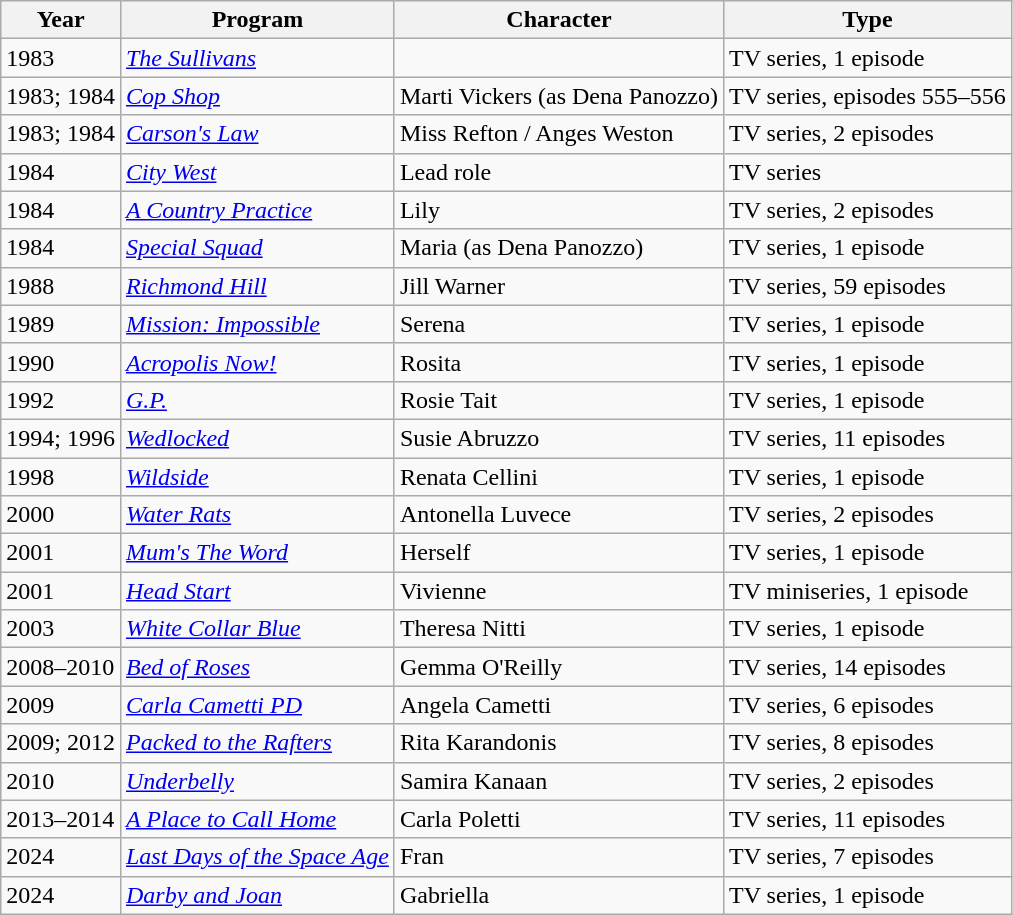<table class="wikitable">
<tr>
<th>Year</th>
<th>Program</th>
<th>Character</th>
<th>Type</th>
</tr>
<tr>
<td>1983</td>
<td><em><a href='#'>The Sullivans</a></em></td>
<td></td>
<td>TV series, 1 episode</td>
</tr>
<tr>
<td>1983; 1984</td>
<td><em><a href='#'>Cop Shop</a></em></td>
<td>Marti Vickers (as Dena Panozzo)</td>
<td>TV series, episodes 555–556</td>
</tr>
<tr>
<td>1983; 1984</td>
<td><em><a href='#'>Carson's Law</a></em></td>
<td>Miss Refton / Anges Weston</td>
<td>TV series, 2 episodes</td>
</tr>
<tr>
<td>1984</td>
<td><em><a href='#'>City West</a></em></td>
<td>Lead role</td>
<td>TV series</td>
</tr>
<tr>
<td>1984</td>
<td><em><a href='#'>A Country Practice</a></em></td>
<td>Lily</td>
<td>TV series, 2 episodes</td>
</tr>
<tr>
<td>1984</td>
<td><em><a href='#'>Special Squad</a></em></td>
<td>Maria (as Dena Panozzo)</td>
<td>TV series, 1 episode</td>
</tr>
<tr>
<td>1988</td>
<td><em><a href='#'>Richmond Hill</a></em></td>
<td>Jill Warner</td>
<td>TV series, 59 episodes</td>
</tr>
<tr>
<td>1989</td>
<td><em><a href='#'>Mission: Impossible</a></em></td>
<td>Serena</td>
<td>TV series, 1 episode</td>
</tr>
<tr>
<td>1990</td>
<td><em><a href='#'>Acropolis Now!</a></em></td>
<td>Rosita</td>
<td>TV series, 1 episode</td>
</tr>
<tr>
<td>1992</td>
<td><em><a href='#'>G.P.</a></em></td>
<td>Rosie Tait</td>
<td>TV series, 1 episode</td>
</tr>
<tr>
<td>1994; 1996</td>
<td><em><a href='#'>Wedlocked</a></em></td>
<td>Susie Abruzzo</td>
<td>TV series, 11 episodes</td>
</tr>
<tr>
<td>1998</td>
<td><em><a href='#'>Wildside</a></em></td>
<td>Renata Cellini</td>
<td>TV series, 1 episode</td>
</tr>
<tr>
<td>2000</td>
<td><em><a href='#'>Water Rats</a></em></td>
<td>Antonella Luvece</td>
<td>TV series, 2 episodes</td>
</tr>
<tr>
<td>2001</td>
<td><em><a href='#'> Mum's The Word</a></em></td>
<td>Herself</td>
<td>TV series, 1 episode</td>
</tr>
<tr>
<td>2001</td>
<td><em><a href='#'>Head Start</a></em></td>
<td>Vivienne</td>
<td>TV miniseries, 1 episode</td>
</tr>
<tr>
<td>2003</td>
<td><em><a href='#'>White Collar Blue</a></em></td>
<td>Theresa Nitti</td>
<td>TV series, 1 episode</td>
</tr>
<tr>
<td>2008–2010</td>
<td><em><a href='#'>Bed of Roses</a></em></td>
<td>Gemma O'Reilly</td>
<td>TV series, 14 episodes</td>
</tr>
<tr>
<td>2009</td>
<td><em><a href='#'>Carla Cametti PD</a></em></td>
<td>Angela Cametti</td>
<td>TV series, 6 episodes</td>
</tr>
<tr>
<td>2009; 2012</td>
<td><em><a href='#'>Packed to the Rafters</a></em></td>
<td>Rita Karandonis</td>
<td>TV series, 8 episodes</td>
</tr>
<tr>
<td>2010</td>
<td><em><a href='#'>Underbelly</a></em></td>
<td>Samira Kanaan</td>
<td>TV series, 2 episodes</td>
</tr>
<tr>
<td>2013–2014</td>
<td><em><a href='#'>A Place to Call Home</a></em></td>
<td>Carla Poletti</td>
<td>TV series, 11 episodes</td>
</tr>
<tr>
<td>2024</td>
<td><em><a href='#'>Last Days of the Space Age</a></em></td>
<td>Fran</td>
<td>TV series, 7 episodes</td>
</tr>
<tr>
<td>2024</td>
<td><em><a href='#'>Darby and Joan</a></em></td>
<td>Gabriella</td>
<td>TV series, 1 episode</td>
</tr>
</table>
